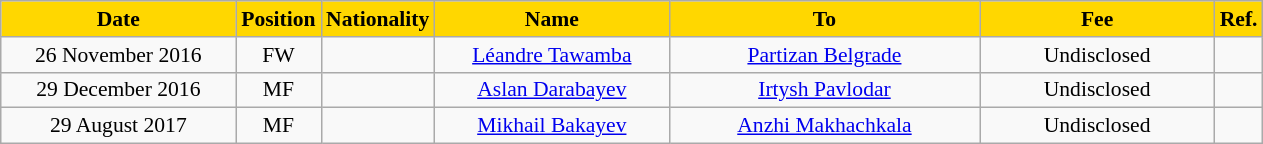<table class="wikitable"  style="text-align:center; font-size:90%; ">
<tr>
<th style="background:#FFD700; color:#000000; width:150px;">Date</th>
<th style="background:#FFD700; color:#000000; width:50px;">Position</th>
<th style="background:#FFD700; color:#000000; width:50px;">Nationality</th>
<th style="background:#FFD700; color:#000000; width:150px;">Name</th>
<th style="background:#FFD700; color:#000000; width:200px;">To</th>
<th style="background:#FFD700; color:#000000; width:150px;">Fee</th>
<th style="background:#FFD700; color:#000000; width:25px;">Ref.</th>
</tr>
<tr>
<td>26 November 2016</td>
<td>FW</td>
<td></td>
<td><a href='#'>Léandre Tawamba</a></td>
<td><a href='#'>Partizan Belgrade</a></td>
<td>Undisclosed</td>
<td></td>
</tr>
<tr>
<td>29 December 2016</td>
<td>MF</td>
<td></td>
<td><a href='#'>Aslan Darabayev</a></td>
<td><a href='#'>Irtysh Pavlodar</a></td>
<td>Undisclosed</td>
<td></td>
</tr>
<tr>
<td>29 August 2017</td>
<td>MF</td>
<td></td>
<td><a href='#'>Mikhail Bakayev</a></td>
<td><a href='#'>Anzhi Makhachkala</a></td>
<td>Undisclosed</td>
<td></td>
</tr>
</table>
